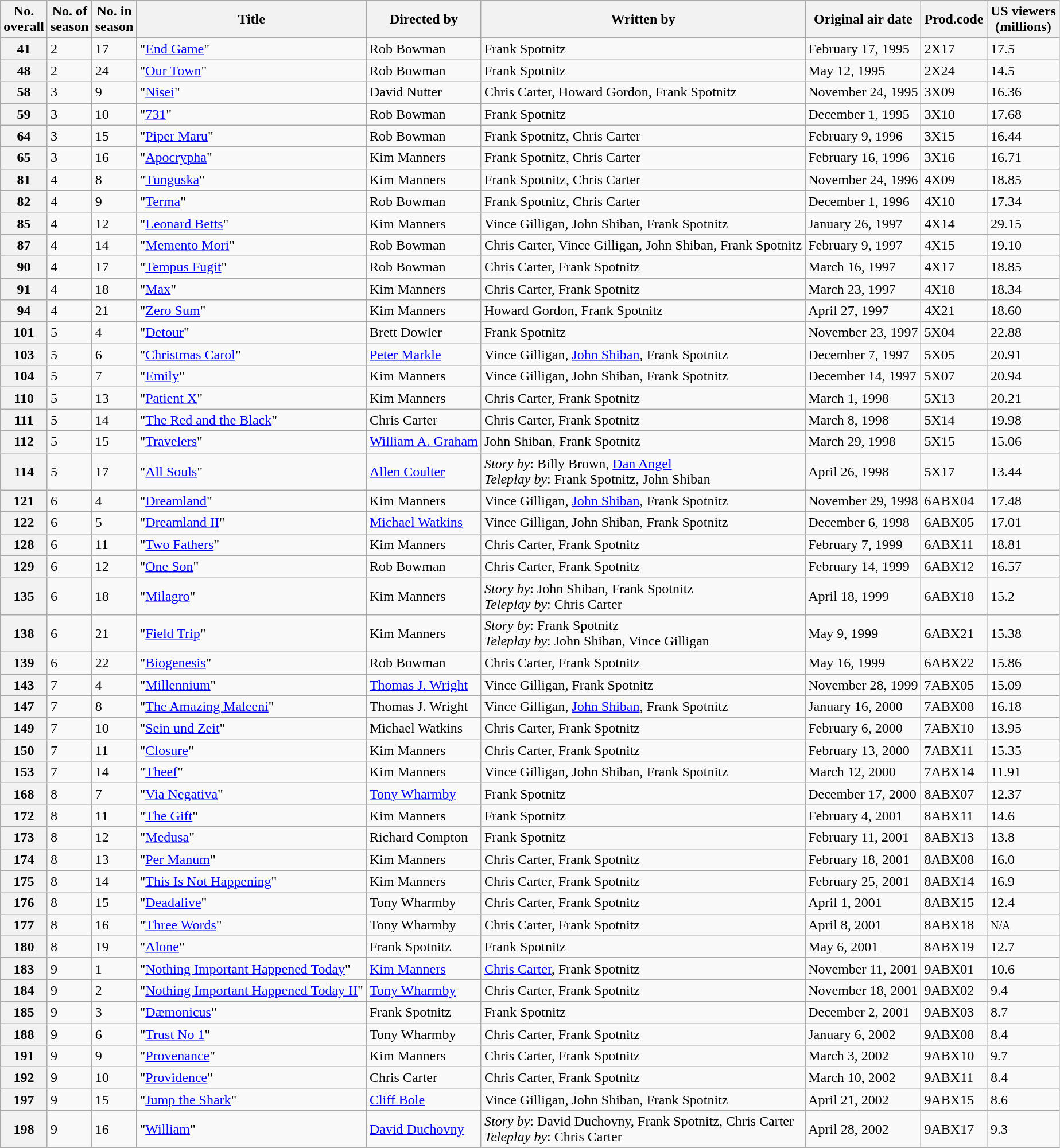<table class="wikitable">
<tr>
<th><abbr>No.</abbr><br>overall</th>
<th><abbr>No.</abbr> of<br>season</th>
<th><abbr>No.</abbr> in<br>season</th>
<th>Title</th>
<th>Directed by</th>
<th>Written by</th>
<th>Original air date</th>
<th><abbr>Prod.</abbr>code </th>
<th>US viewers<br>(millions)</th>
</tr>
<tr>
<th>41</th>
<td>2</td>
<td>17</td>
<td>"<a href='#'>End Game</a>"</td>
<td>Rob Bowman</td>
<td>Frank Spotnitz</td>
<td>February 17, 1995</td>
<td>2X17</td>
<td>17.5</td>
</tr>
<tr>
<th>48</th>
<td>2</td>
<td>24</td>
<td>"<a href='#'>Our Town</a>"</td>
<td>Rob Bowman</td>
<td>Frank Spotnitz</td>
<td>May 12, 1995</td>
<td>2X24</td>
<td>14.5</td>
</tr>
<tr>
<th>58</th>
<td>3</td>
<td>9</td>
<td>"<a href='#'>Nisei</a>"</td>
<td>David Nutter</td>
<td>Chris Carter, Howard Gordon, Frank Spotnitz</td>
<td>November 24, 1995</td>
<td>3X09</td>
<td>16.36</td>
</tr>
<tr>
<th>59</th>
<td>3</td>
<td>10</td>
<td>"<a href='#'>731</a>"</td>
<td>Rob Bowman</td>
<td>Frank Spotnitz</td>
<td>December 1, 1995</td>
<td>3X10</td>
<td>17.68</td>
</tr>
<tr>
<th>64</th>
<td>3</td>
<td>15</td>
<td>"<a href='#'>Piper Maru</a>"</td>
<td>Rob Bowman</td>
<td>Frank Spotnitz, Chris Carter</td>
<td>February 9, 1996</td>
<td>3X15</td>
<td>16.44</td>
</tr>
<tr>
<th>65</th>
<td>3</td>
<td>16</td>
<td>"<a href='#'>Apocrypha</a>"</td>
<td>Kim Manners</td>
<td>Frank Spotnitz, Chris Carter</td>
<td>February 16, 1996</td>
<td>3X16</td>
<td>16.71</td>
</tr>
<tr>
<th>81</th>
<td>4</td>
<td>8</td>
<td>"<a href='#'>Tunguska</a>"</td>
<td>Kim Manners</td>
<td>Frank Spotnitz, Chris Carter</td>
<td>November 24, 1996</td>
<td>4X09</td>
<td>18.85</td>
</tr>
<tr>
<th>82</th>
<td>4</td>
<td>9</td>
<td>"<a href='#'>Terma</a>"</td>
<td>Rob Bowman</td>
<td>Frank Spotnitz, Chris Carter</td>
<td>December 1, 1996</td>
<td>4X10</td>
<td>17.34</td>
</tr>
<tr>
<th>85</th>
<td>4</td>
<td>12</td>
<td>"<a href='#'>Leonard Betts</a>"</td>
<td>Kim Manners</td>
<td>Vince Gilligan, John Shiban, Frank Spotnitz</td>
<td>January 26, 1997</td>
<td>4X14</td>
<td>29.15</td>
</tr>
<tr>
<th>87</th>
<td>4</td>
<td>14</td>
<td>"<a href='#'>Memento Mori</a>"</td>
<td>Rob Bowman</td>
<td>Chris Carter, Vince Gilligan, John Shiban, Frank Spotnitz</td>
<td>February 9, 1997</td>
<td>4X15</td>
<td>19.10</td>
</tr>
<tr>
<th>90</th>
<td>4</td>
<td>17</td>
<td>"<a href='#'>Tempus Fugit</a>"</td>
<td>Rob Bowman</td>
<td>Chris Carter, Frank Spotnitz</td>
<td>March 16, 1997</td>
<td>4X17</td>
<td>18.85</td>
</tr>
<tr>
<th>91</th>
<td>4</td>
<td>18</td>
<td>"<a href='#'>Max</a>"</td>
<td>Kim Manners</td>
<td>Chris Carter, Frank Spotnitz</td>
<td>March 23, 1997</td>
<td>4X18</td>
<td>18.34</td>
</tr>
<tr>
<th>94</th>
<td>4</td>
<td>21</td>
<td>"<a href='#'>Zero Sum</a>"</td>
<td>Kim Manners</td>
<td>Howard Gordon, Frank Spotnitz</td>
<td>April 27, 1997</td>
<td>4X21</td>
<td>18.60</td>
</tr>
<tr>
<th>101</th>
<td>5</td>
<td>4</td>
<td>"<a href='#'>Detour</a>"</td>
<td>Brett Dowler</td>
<td>Frank Spotnitz</td>
<td>November 23, 1997</td>
<td>5X04</td>
<td>22.88</td>
</tr>
<tr>
<th>103</th>
<td>5</td>
<td>6</td>
<td>"<a href='#'>Christmas Carol</a>"</td>
<td><a href='#'>Peter Markle</a></td>
<td>Vince Gilligan, <a href='#'>John Shiban</a>, Frank Spotnitz</td>
<td>December 7, 1997</td>
<td>5X05</td>
<td>20.91</td>
</tr>
<tr>
<th>104</th>
<td>5</td>
<td>7</td>
<td>"<a href='#'>Emily</a>"</td>
<td>Kim Manners</td>
<td>Vince Gilligan, John Shiban, Frank Spotnitz</td>
<td>December 14, 1997</td>
<td>5X07</td>
<td>20.94</td>
</tr>
<tr>
<th>110</th>
<td>5</td>
<td>13</td>
<td>"<a href='#'>Patient X</a>"</td>
<td>Kim Manners</td>
<td>Chris Carter, Frank Spotnitz</td>
<td>March 1, 1998</td>
<td>5X13</td>
<td>20.21</td>
</tr>
<tr>
<th>111</th>
<td>5</td>
<td>14</td>
<td>"<a href='#'>The Red and the Black</a>"</td>
<td>Chris Carter</td>
<td>Chris Carter, Frank Spotnitz</td>
<td>March 8, 1998</td>
<td>5X14</td>
<td>19.98</td>
</tr>
<tr>
<th>112</th>
<td>5</td>
<td>15</td>
<td>"<a href='#'>Travelers</a>"</td>
<td><a href='#'>William A. Graham</a></td>
<td>John Shiban, Frank Spotnitz</td>
<td>March 29, 1998</td>
<td>5X15</td>
<td>15.06</td>
</tr>
<tr>
<th>114</th>
<td>5</td>
<td>17</td>
<td>"<a href='#'>All Souls</a>"</td>
<td><a href='#'>Allen Coulter</a></td>
<td><em>Story by</em>: Billy Brown, <a href='#'>Dan Angel</a><br><em>Teleplay by</em>: Frank Spotnitz, John Shiban</td>
<td>April 26, 1998</td>
<td>5X17</td>
<td>13.44</td>
</tr>
<tr>
<th>121</th>
<td>6</td>
<td>4</td>
<td>"<a href='#'>Dreamland</a>"</td>
<td>Kim Manners</td>
<td>Vince Gilligan, <a href='#'>John Shiban</a>, Frank Spotnitz</td>
<td>November 29, 1998</td>
<td>6ABX04</td>
<td>17.48</td>
</tr>
<tr>
<th>122</th>
<td>6</td>
<td>5</td>
<td>"<a href='#'>Dreamland II</a>"</td>
<td><a href='#'>Michael Watkins</a></td>
<td>Vince Gilligan, John Shiban, Frank Spotnitz</td>
<td>December 6, 1998</td>
<td>6ABX05</td>
<td>17.01</td>
</tr>
<tr>
<th>128</th>
<td>6</td>
<td>11</td>
<td>"<a href='#'>Two Fathers</a>"</td>
<td>Kim Manners</td>
<td>Chris Carter, Frank Spotnitz</td>
<td>February 7, 1999</td>
<td>6ABX11</td>
<td>18.81</td>
</tr>
<tr>
<th>129</th>
<td>6</td>
<td>12</td>
<td>"<a href='#'>One Son</a>"</td>
<td>Rob Bowman</td>
<td>Chris Carter, Frank Spotnitz</td>
<td>February 14, 1999</td>
<td>6ABX12</td>
<td>16.57</td>
</tr>
<tr>
<th>135</th>
<td>6</td>
<td>18</td>
<td>"<a href='#'>Milagro</a>"</td>
<td>Kim Manners</td>
<td><em>Story by</em>: John Shiban, Frank Spotnitz<br><em>Teleplay by</em>: Chris Carter</td>
<td>April 18, 1999</td>
<td>6ABX18</td>
<td>15.2</td>
</tr>
<tr>
<th>138</th>
<td>6</td>
<td>21</td>
<td>"<a href='#'>Field Trip</a>"</td>
<td>Kim Manners</td>
<td><em>Story by</em>: Frank Spotnitz<br><em>Teleplay by</em>: John Shiban, Vince Gilligan</td>
<td>May 9, 1999</td>
<td>6ABX21</td>
<td>15.38</td>
</tr>
<tr>
<th>139</th>
<td>6</td>
<td>22</td>
<td>"<a href='#'>Biogenesis</a>"</td>
<td>Rob Bowman</td>
<td>Chris Carter, Frank Spotnitz</td>
<td>May 16, 1999</td>
<td>6ABX22</td>
<td>15.86</td>
</tr>
<tr>
<th>143</th>
<td>7</td>
<td>4</td>
<td>"<a href='#'>Millennium</a>"</td>
<td><a href='#'>Thomas J. Wright</a></td>
<td>Vince Gilligan, Frank Spotnitz</td>
<td>November 28, 1999</td>
<td>7ABX05</td>
<td>15.09</td>
</tr>
<tr>
<th>147</th>
<td>7</td>
<td>8</td>
<td>"<a href='#'>The Amazing Maleeni</a>"</td>
<td>Thomas J. Wright</td>
<td>Vince Gilligan, <a href='#'>John Shiban</a>, Frank Spotnitz</td>
<td>January 16, 2000</td>
<td>7ABX08</td>
<td>16.18</td>
</tr>
<tr>
<th>149</th>
<td>7</td>
<td>10</td>
<td>"<a href='#'>Sein und Zeit</a>"</td>
<td>Michael Watkins</td>
<td>Chris Carter, Frank Spotnitz</td>
<td>February 6, 2000</td>
<td>7ABX10</td>
<td>13.95</td>
</tr>
<tr>
<th>150</th>
<td>7</td>
<td>11</td>
<td>"<a href='#'>Closure</a>"</td>
<td>Kim Manners</td>
<td>Chris Carter, Frank Spotnitz</td>
<td>February 13, 2000</td>
<td>7ABX11</td>
<td>15.35</td>
</tr>
<tr>
<th>153</th>
<td>7</td>
<td>14</td>
<td>"<a href='#'>Theef</a>"</td>
<td>Kim Manners</td>
<td>Vince Gilligan, John Shiban, Frank Spotnitz</td>
<td>March 12, 2000</td>
<td>7ABX14</td>
<td>11.91</td>
</tr>
<tr>
<th>168</th>
<td>8</td>
<td>7</td>
<td>"<a href='#'>Via Negativa</a>"</td>
<td><a href='#'>Tony Wharmby</a></td>
<td>Frank Spotnitz</td>
<td>December 17, 2000</td>
<td>8ABX07</td>
<td>12.37</td>
</tr>
<tr>
<th>172</th>
<td>8</td>
<td>11</td>
<td>"<a href='#'>The Gift</a>"</td>
<td>Kim Manners</td>
<td>Frank Spotnitz</td>
<td>February 4, 2001</td>
<td>8ABX11</td>
<td>14.6</td>
</tr>
<tr>
<th>173</th>
<td>8</td>
<td>12</td>
<td>"<a href='#'>Medusa</a>"</td>
<td>Richard Compton</td>
<td>Frank Spotnitz</td>
<td>February 11, 2001</td>
<td>8ABX13</td>
<td>13.8</td>
</tr>
<tr>
<th>174</th>
<td>8</td>
<td>13</td>
<td>"<a href='#'>Per Manum</a>"</td>
<td>Kim Manners</td>
<td>Chris Carter, Frank Spotnitz</td>
<td>February 18, 2001</td>
<td>8ABX08</td>
<td>16.0</td>
</tr>
<tr>
<th>175</th>
<td>8</td>
<td>14</td>
<td>"<a href='#'>This Is Not Happening</a>"</td>
<td>Kim Manners</td>
<td>Chris Carter, Frank Spotnitz</td>
<td>February 25, 2001</td>
<td>8ABX14</td>
<td>16.9</td>
</tr>
<tr>
<th>176</th>
<td>8</td>
<td>15</td>
<td>"<a href='#'>Deadalive</a>"</td>
<td>Tony Wharmby</td>
<td>Chris Carter, Frank Spotnitz</td>
<td>April 1, 2001</td>
<td>8ABX15</td>
<td>12.4</td>
</tr>
<tr>
<th>177</th>
<td>8</td>
<td>16</td>
<td>"<a href='#'>Three Words</a>"</td>
<td>Tony Wharmby</td>
<td>Chris Carter, Frank Spotnitz</td>
<td>April 8, 2001</td>
<td>8ABX18</td>
<td><small>N/A</small></td>
</tr>
<tr>
<th>180</th>
<td>8</td>
<td>19</td>
<td>"<a href='#'>Alone</a>"</td>
<td>Frank Spotnitz</td>
<td>Frank Spotnitz</td>
<td>May 6, 2001</td>
<td>8ABX19</td>
<td>12.7</td>
</tr>
<tr>
<th>183</th>
<td>9</td>
<td>1</td>
<td>"<a href='#'>Nothing Important Happened Today</a>"</td>
<td><a href='#'>Kim Manners</a></td>
<td><a href='#'>Chris Carter</a>, Frank Spotnitz</td>
<td>November 11, 2001</td>
<td>9ABX01</td>
<td>10.6</td>
</tr>
<tr>
<th>184</th>
<td>9</td>
<td>2</td>
<td>"<a href='#'>Nothing Important Happened Today II</a>"</td>
<td><a href='#'>Tony Wharmby</a></td>
<td>Chris Carter, Frank Spotnitz</td>
<td>November 18, 2001</td>
<td>9ABX02</td>
<td>9.4</td>
</tr>
<tr>
<th>185</th>
<td>9</td>
<td>3</td>
<td>"<a href='#'>Dæmonicus</a>"</td>
<td>Frank Spotnitz</td>
<td>Frank Spotnitz</td>
<td>December 2, 2001</td>
<td>9ABX03</td>
<td>8.7</td>
</tr>
<tr>
<th>188</th>
<td>9</td>
<td>6</td>
<td>"<a href='#'>Trust No 1</a>"</td>
<td>Tony Wharmby</td>
<td>Chris Carter, Frank Spotnitz</td>
<td>January 6, 2002</td>
<td>9ABX08</td>
<td>8.4</td>
</tr>
<tr>
<th>191</th>
<td>9</td>
<td>9</td>
<td>"<a href='#'>Provenance</a>"</td>
<td>Kim Manners</td>
<td>Chris Carter, Frank Spotnitz</td>
<td>March 3, 2002</td>
<td>9ABX10</td>
<td>9.7</td>
</tr>
<tr>
<th>192</th>
<td>9</td>
<td>10</td>
<td>"<a href='#'>Providence</a>"</td>
<td>Chris Carter</td>
<td>Chris Carter, Frank Spotnitz</td>
<td>March 10, 2002</td>
<td>9ABX11</td>
<td>8.4</td>
</tr>
<tr>
<th>197</th>
<td>9</td>
<td>15</td>
<td>"<a href='#'>Jump the Shark</a>"</td>
<td><a href='#'>Cliff Bole</a></td>
<td>Vince Gilligan, John Shiban, Frank Spotnitz</td>
<td>April 21, 2002</td>
<td>9ABX15</td>
<td>8.6</td>
</tr>
<tr>
<th>198</th>
<td>9</td>
<td>16</td>
<td>"<a href='#'>William</a>"</td>
<td><a href='#'>David Duchovny</a></td>
<td><em>Story by</em>: David Duchovny, Frank Spotnitz, Chris Carter<br><em>Teleplay by</em>: Chris Carter</td>
<td>April 28, 2002</td>
<td>9ABX17</td>
<td>9.3</td>
</tr>
</table>
